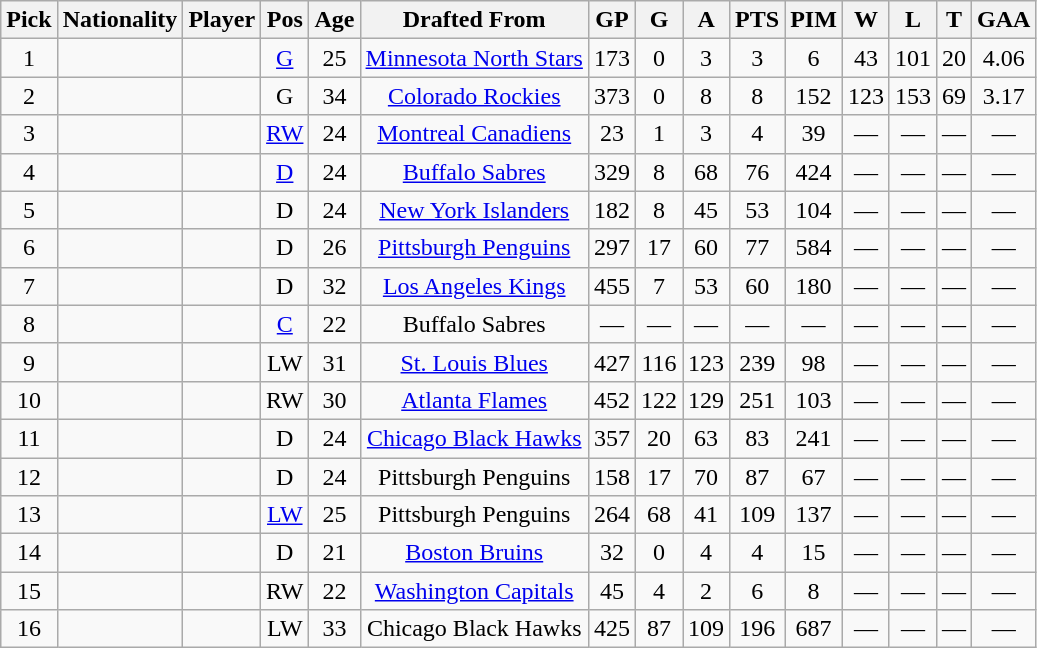<table class="wikitable plainrowheaders sortable" style="text-align:center; font-size:100%;">
<tr>
<th scope="col">Pick</th>
<th scope="col">Nationality</th>
<th scope="col">Player</th>
<th scope="col">Pos</th>
<th scope="col">Age</th>
<th scope="col">Drafted From</th>
<th scope="col">GP</th>
<th scope="col">G</th>
<th scope="col">A</th>
<th scope="col">PTS</th>
<th scope="col">PIM</th>
<th scope="col">W</th>
<th scope="col">L</th>
<th scope="col">T</th>
<th scope="col">GAA</th>
</tr>
<tr>
<td>1</td>
<td></td>
<td></td>
<td><a href='#'>G</a></td>
<td>25</td>
<td><a href='#'>Minnesota North Stars</a></td>
<td>173</td>
<td>0</td>
<td>3</td>
<td>3</td>
<td>6</td>
<td>43</td>
<td>101</td>
<td>20</td>
<td>4.06</td>
</tr>
<tr>
<td>2</td>
<td></td>
<td></td>
<td>G</td>
<td>34</td>
<td><a href='#'>Colorado Rockies</a></td>
<td>373</td>
<td>0</td>
<td>8</td>
<td>8</td>
<td>152</td>
<td>123</td>
<td>153</td>
<td>69</td>
<td>3.17</td>
</tr>
<tr>
<td>3</td>
<td></td>
<td></td>
<td><a href='#'>RW</a></td>
<td>24</td>
<td><a href='#'>Montreal Canadiens</a></td>
<td>23</td>
<td>1</td>
<td>3</td>
<td>4</td>
<td>39</td>
<td>—</td>
<td>—</td>
<td>—</td>
<td>—</td>
</tr>
<tr>
<td>4</td>
<td></td>
<td></td>
<td><a href='#'>D</a></td>
<td>24</td>
<td><a href='#'>Buffalo Sabres</a></td>
<td>329</td>
<td>8</td>
<td>68</td>
<td>76</td>
<td>424</td>
<td>—</td>
<td>—</td>
<td>—</td>
<td>—</td>
</tr>
<tr>
<td>5</td>
<td></td>
<td></td>
<td>D</td>
<td>24</td>
<td><a href='#'>New York Islanders</a></td>
<td>182</td>
<td>8</td>
<td>45</td>
<td>53</td>
<td>104</td>
<td>—</td>
<td>—</td>
<td>—</td>
<td>—</td>
</tr>
<tr>
<td>6</td>
<td></td>
<td></td>
<td>D</td>
<td>26</td>
<td><a href='#'>Pittsburgh Penguins</a></td>
<td>297</td>
<td>17</td>
<td>60</td>
<td>77</td>
<td>584</td>
<td>—</td>
<td>—</td>
<td>—</td>
<td>—</td>
</tr>
<tr>
<td>7</td>
<td></td>
<td></td>
<td>D</td>
<td>32</td>
<td><a href='#'>Los Angeles Kings</a></td>
<td>455</td>
<td>7</td>
<td>53</td>
<td>60</td>
<td>180</td>
<td>—</td>
<td>—</td>
<td>—</td>
<td>—</td>
</tr>
<tr>
<td>8</td>
<td></td>
<td></td>
<td><a href='#'>C</a></td>
<td>22</td>
<td>Buffalo Sabres</td>
<td>—</td>
<td>—</td>
<td>—</td>
<td>—</td>
<td>—</td>
<td>—</td>
<td>—</td>
<td>—</td>
<td>—</td>
</tr>
<tr>
<td>9</td>
<td></td>
<td></td>
<td>LW</td>
<td>31</td>
<td><a href='#'>St. Louis Blues</a></td>
<td>427</td>
<td>116</td>
<td>123</td>
<td>239</td>
<td>98</td>
<td>—</td>
<td>—</td>
<td>—</td>
<td>—</td>
</tr>
<tr>
<td>10</td>
<td></td>
<td></td>
<td>RW</td>
<td>30</td>
<td><a href='#'>Atlanta Flames</a></td>
<td>452</td>
<td>122</td>
<td>129</td>
<td>251</td>
<td>103</td>
<td>—</td>
<td>—</td>
<td>—</td>
<td>—</td>
</tr>
<tr>
<td>11</td>
<td></td>
<td></td>
<td>D</td>
<td>24</td>
<td><a href='#'>Chicago Black Hawks</a></td>
<td>357</td>
<td>20</td>
<td>63</td>
<td>83</td>
<td>241</td>
<td>—</td>
<td>—</td>
<td>—</td>
<td>—</td>
</tr>
<tr>
<td>12</td>
<td></td>
<td></td>
<td>D</td>
<td>24</td>
<td>Pittsburgh Penguins</td>
<td>158</td>
<td>17</td>
<td>70</td>
<td>87</td>
<td>67</td>
<td>—</td>
<td>—</td>
<td>—</td>
<td>—</td>
</tr>
<tr>
<td>13</td>
<td></td>
<td></td>
<td><a href='#'>LW</a></td>
<td>25</td>
<td>Pittsburgh Penguins</td>
<td>264</td>
<td>68</td>
<td>41</td>
<td>109</td>
<td>137</td>
<td>—</td>
<td>—</td>
<td>—</td>
<td>—</td>
</tr>
<tr>
<td>14</td>
<td></td>
<td></td>
<td>D</td>
<td>21</td>
<td><a href='#'>Boston Bruins</a></td>
<td>32</td>
<td>0</td>
<td>4</td>
<td>4</td>
<td>15</td>
<td>—</td>
<td>—</td>
<td>—</td>
<td>—</td>
</tr>
<tr>
<td>15</td>
<td></td>
<td></td>
<td>RW</td>
<td>22</td>
<td><a href='#'>Washington Capitals</a></td>
<td>45</td>
<td>4</td>
<td>2</td>
<td>6</td>
<td>8</td>
<td>—</td>
<td>—</td>
<td>—</td>
<td>—</td>
</tr>
<tr>
<td>16</td>
<td></td>
<td></td>
<td>LW</td>
<td>33</td>
<td>Chicago Black Hawks</td>
<td>425</td>
<td>87</td>
<td>109</td>
<td>196</td>
<td>687</td>
<td>—</td>
<td>—</td>
<td>—</td>
<td>—</td>
</tr>
</table>
